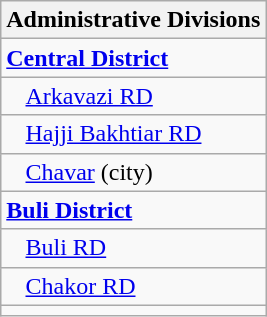<table class="wikitable">
<tr>
<th>Administrative Divisions</th>
</tr>
<tr>
<td><strong><a href='#'>Central District</a></strong></td>
</tr>
<tr>
<td style="padding-left: 1em;"><a href='#'>Arkavazi RD</a></td>
</tr>
<tr>
<td style="padding-left: 1em;"><a href='#'>Hajji Bakhtiar RD</a></td>
</tr>
<tr>
<td style="padding-left: 1em;"><a href='#'>Chavar</a> (city)</td>
</tr>
<tr>
<td><strong><a href='#'>Buli District</a></strong></td>
</tr>
<tr>
<td style="padding-left: 1em;"><a href='#'>Buli RD</a></td>
</tr>
<tr>
<td style="padding-left: 1em;"><a href='#'>Chakor RD</a></td>
</tr>
<tr>
<td colspan=1></td>
</tr>
</table>
